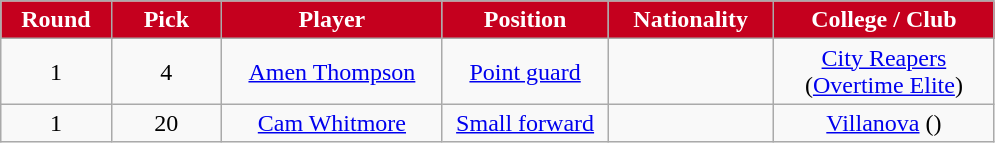<table class="wikitable sortable sortable">
<tr>
<th style="background:#c5001e; color:#fff; width:10%;">Round</th>
<th style="background:#c5001e; color:#fff; width:10%;">Pick</th>
<th style="background:#c5001e; color:#fff; width:20%;">Player</th>
<th style="background:#c5001e; color:#fff; width:15%;">Position</th>
<th style="background:#c5001e; color:#fff; width:15%;">Nationality</th>
<th style="background:#c5001e; color:#fff; width:20%;">College / Club</th>
</tr>
<tr style="text-align: center">
<td>1</td>
<td>4</td>
<td><a href='#'>Amen Thompson</a></td>
<td><a href='#'>Point guard</a></td>
<td></td>
<td><a href='#'>City Reapers</a><br>(<a href='#'>Overtime Elite</a>)</td>
</tr>
<tr style="text-align: center">
<td>1</td>
<td>20</td>
<td><a href='#'>Cam Whitmore</a></td>
<td><a href='#'>Small forward</a></td>
<td></td>
<td><a href='#'>Villanova</a> ()</td>
</tr>
</table>
